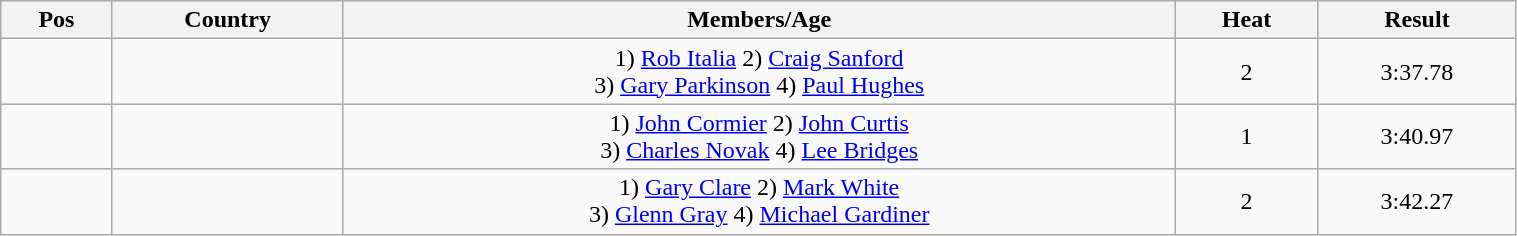<table class="wikitable"  style="text-align:center; width:80%;">
<tr>
<th>Pos</th>
<th>Country</th>
<th>Members/Age</th>
<th>Heat</th>
<th>Result</th>
</tr>
<tr>
<td align=center></td>
<td align=left></td>
<td>1) <a href='#'>Rob Italia</a> 2) <a href='#'>Craig Sanford</a><br>3) <a href='#'>Gary Parkinson</a> 4) <a href='#'>Paul Hughes</a></td>
<td>2</td>
<td>3:37.78</td>
</tr>
<tr>
<td align=center></td>
<td align=left></td>
<td>1) <a href='#'>John Cormier</a> 2) <a href='#'>John Curtis</a><br>3) <a href='#'>Charles Novak</a> 4) <a href='#'>Lee Bridges</a></td>
<td>1</td>
<td>3:40.97</td>
</tr>
<tr>
<td align=center></td>
<td align=left></td>
<td>1) <a href='#'>Gary Clare</a> 2) <a href='#'>Mark White</a><br>3) <a href='#'>Glenn Gray</a> 4) <a href='#'>Michael Gardiner</a></td>
<td>2</td>
<td>3:42.27</td>
</tr>
</table>
